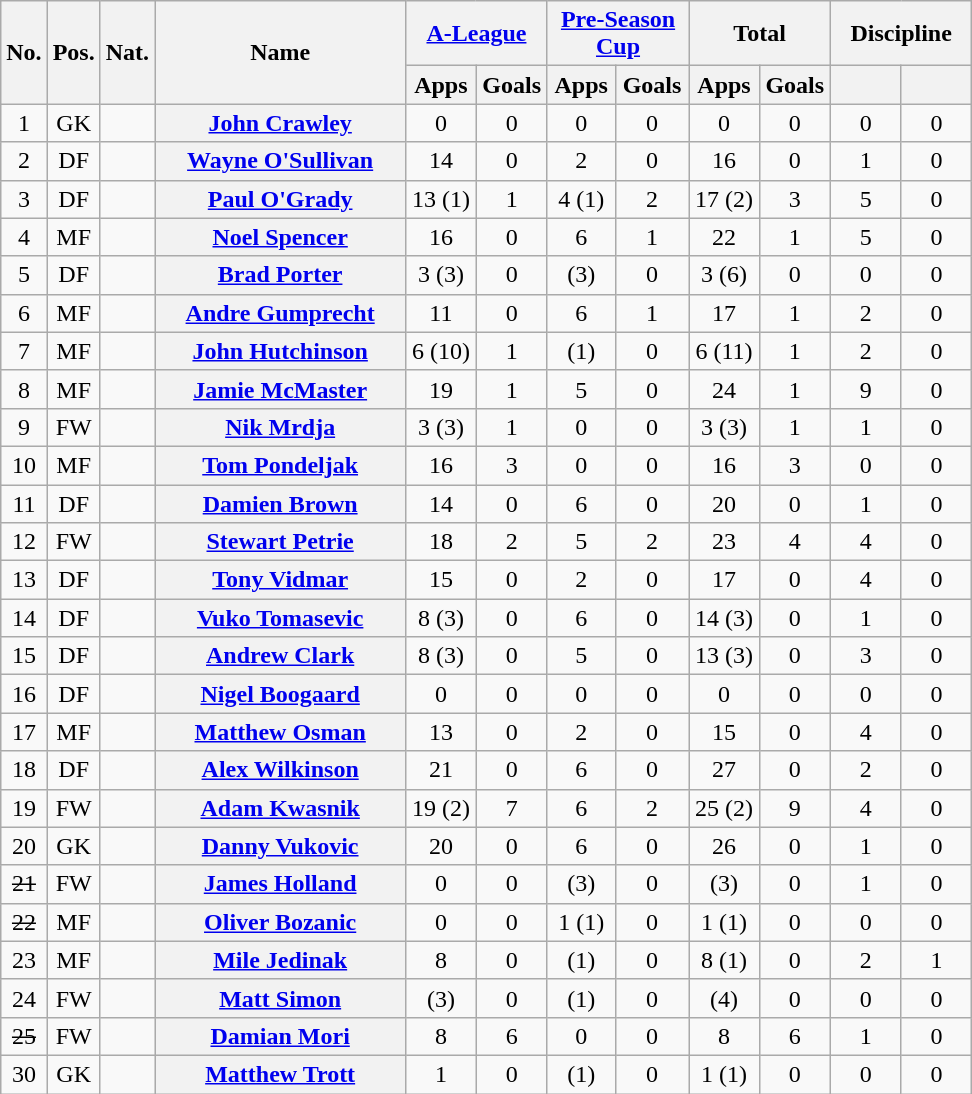<table class="wikitable plainrowheaders" style="text-align:center">
<tr>
<th rowspan="2">No.</th>
<th rowspan="2">Pos.</th>
<th rowspan="2">Nat.</th>
<th rowspan="2" width="160">Name</th>
<th colspan="2" width="87"><a href='#'>A-League</a></th>
<th colspan="2" width="87"><a href='#'>Pre-Season Cup</a></th>
<th colspan="2" width="87">Total</th>
<th colspan="2" width="87">Discipline</th>
</tr>
<tr>
<th>Apps</th>
<th>Goals</th>
<th>Apps</th>
<th>Goals</th>
<th>Apps</th>
<th>Goals</th>
<th></th>
<th></th>
</tr>
<tr>
<td>1</td>
<td>GK</td>
<td></td>
<th scope=row><a href='#'>John Crawley</a></th>
<td>0</td>
<td>0</td>
<td>0</td>
<td>0</td>
<td>0</td>
<td>0</td>
<td>0</td>
<td>0</td>
</tr>
<tr>
<td>2</td>
<td>DF</td>
<td></td>
<th scope=row><a href='#'>Wayne O'Sullivan</a></th>
<td>14</td>
<td>0</td>
<td>2</td>
<td>0</td>
<td>16</td>
<td>0</td>
<td>1</td>
<td>0</td>
</tr>
<tr>
<td>3</td>
<td>DF</td>
<td></td>
<th scope=row><a href='#'>Paul O'Grady</a></th>
<td>13 (1)</td>
<td>1</td>
<td>4 (1)</td>
<td>2</td>
<td>17 (2)</td>
<td>3</td>
<td>5</td>
<td>0</td>
</tr>
<tr>
<td>4</td>
<td>MF</td>
<td></td>
<th scope=row><a href='#'>Noel Spencer</a></th>
<td>16</td>
<td>0</td>
<td>6</td>
<td>1</td>
<td>22</td>
<td>1</td>
<td>5</td>
<td>0</td>
</tr>
<tr>
<td>5</td>
<td>DF</td>
<td></td>
<th scope=row><a href='#'>Brad Porter</a></th>
<td>3 (3)</td>
<td>0</td>
<td>(3)</td>
<td>0</td>
<td>3 (6)</td>
<td>0</td>
<td>0</td>
<td>0</td>
</tr>
<tr>
<td>6</td>
<td>MF</td>
<td></td>
<th scope=row><a href='#'>Andre Gumprecht</a></th>
<td>11</td>
<td>0</td>
<td>6</td>
<td>1</td>
<td>17</td>
<td>1</td>
<td>2</td>
<td>0</td>
</tr>
<tr>
<td>7</td>
<td>MF</td>
<td></td>
<th scope=row><a href='#'>John Hutchinson</a></th>
<td>6 (10)</td>
<td>1</td>
<td>(1)</td>
<td>0</td>
<td>6 (11)</td>
<td>1</td>
<td>2</td>
<td>0</td>
</tr>
<tr>
<td>8</td>
<td>MF</td>
<td></td>
<th scope=row><a href='#'>Jamie McMaster</a></th>
<td>19</td>
<td>1</td>
<td>5</td>
<td>0</td>
<td>24</td>
<td>1</td>
<td>9</td>
<td>0</td>
</tr>
<tr>
<td>9</td>
<td>FW</td>
<td></td>
<th scope=row><a href='#'>Nik Mrdja</a></th>
<td>3 (3)</td>
<td>1</td>
<td>0</td>
<td>0</td>
<td>3 (3)</td>
<td>1</td>
<td>1</td>
<td>0</td>
</tr>
<tr>
<td>10</td>
<td>MF</td>
<td></td>
<th scope=row><a href='#'>Tom Pondeljak</a></th>
<td>16</td>
<td>3</td>
<td>0</td>
<td>0</td>
<td>16</td>
<td>3</td>
<td>0</td>
<td>0</td>
</tr>
<tr>
<td>11</td>
<td>DF</td>
<td></td>
<th scope=row><a href='#'>Damien Brown</a></th>
<td>14</td>
<td>0</td>
<td>6</td>
<td>0</td>
<td>20</td>
<td>0</td>
<td>1</td>
<td>0</td>
</tr>
<tr>
<td>12</td>
<td>FW</td>
<td></td>
<th scope=row><a href='#'>Stewart Petrie</a></th>
<td>18</td>
<td>2</td>
<td>5</td>
<td>2</td>
<td>23</td>
<td>4</td>
<td>4</td>
<td>0</td>
</tr>
<tr>
<td>13</td>
<td>DF</td>
<td></td>
<th scope=row><a href='#'>Tony Vidmar</a></th>
<td>15</td>
<td>0</td>
<td>2</td>
<td>0</td>
<td>17</td>
<td>0</td>
<td>4</td>
<td>0</td>
</tr>
<tr>
<td>14</td>
<td>DF</td>
<td></td>
<th scope=row><a href='#'>Vuko Tomasevic</a></th>
<td>8 (3)</td>
<td>0</td>
<td>6</td>
<td>0</td>
<td>14 (3)</td>
<td>0</td>
<td>1</td>
<td>0</td>
</tr>
<tr>
<td>15</td>
<td>DF</td>
<td></td>
<th scope=row><a href='#'>Andrew Clark</a></th>
<td>8 (3)</td>
<td>0</td>
<td>5</td>
<td>0</td>
<td>13 (3)</td>
<td>0</td>
<td>3</td>
<td>0</td>
</tr>
<tr>
<td>16</td>
<td>DF</td>
<td></td>
<th scope=row><a href='#'>Nigel Boogaard</a></th>
<td>0</td>
<td>0</td>
<td>0</td>
<td>0</td>
<td>0</td>
<td>0</td>
<td>0</td>
<td>0</td>
</tr>
<tr>
<td>17</td>
<td>MF</td>
<td></td>
<th scope=row><a href='#'>Matthew Osman</a></th>
<td>13</td>
<td>0</td>
<td>2</td>
<td>0</td>
<td>15</td>
<td>0</td>
<td>4</td>
<td>0</td>
</tr>
<tr>
<td>18</td>
<td>DF</td>
<td></td>
<th scope=row><a href='#'>Alex Wilkinson</a></th>
<td>21</td>
<td>0</td>
<td>6</td>
<td>0</td>
<td>27</td>
<td>0</td>
<td>2</td>
<td>0</td>
</tr>
<tr>
<td>19</td>
<td>FW</td>
<td></td>
<th scope=row><a href='#'>Adam Kwasnik</a></th>
<td>19 (2)</td>
<td>7</td>
<td>6</td>
<td>2</td>
<td>25 (2)</td>
<td>9</td>
<td>4</td>
<td>0</td>
</tr>
<tr>
<td>20</td>
<td>GK</td>
<td></td>
<th scope=row><a href='#'>Danny Vukovic</a></th>
<td>20</td>
<td>0</td>
<td>6</td>
<td>0</td>
<td>26</td>
<td>0</td>
<td>1</td>
<td>0</td>
</tr>
<tr>
<td><s>21</s></td>
<td>FW</td>
<td></td>
<th scope=row><a href='#'>James Holland</a> </th>
<td>0</td>
<td>0</td>
<td>(3)</td>
<td>0</td>
<td>(3)</td>
<td>0</td>
<td>1</td>
<td>0</td>
</tr>
<tr>
<td><s>22</s></td>
<td>MF</td>
<td></td>
<th scope=row><a href='#'>Oliver Bozanic</a> </th>
<td>0</td>
<td>0</td>
<td>1 (1)</td>
<td>0</td>
<td>1 (1)</td>
<td>0</td>
<td>0</td>
<td>0</td>
</tr>
<tr>
<td>23</td>
<td>MF</td>
<td></td>
<th scope=row><a href='#'>Mile Jedinak</a></th>
<td>8</td>
<td>0</td>
<td>(1)</td>
<td>0</td>
<td>8 (1)</td>
<td>0</td>
<td>2</td>
<td>1</td>
</tr>
<tr>
<td>24</td>
<td>FW</td>
<td></td>
<th scope=row><a href='#'>Matt Simon</a></th>
<td>(3)</td>
<td>0</td>
<td>(1)</td>
<td>0</td>
<td>(4)</td>
<td>0</td>
<td>0</td>
<td>0</td>
</tr>
<tr>
<td><s>25</s></td>
<td>FW</td>
<td></td>
<th scope=row><a href='#'>Damian Mori</a> </th>
<td>8</td>
<td>6</td>
<td>0</td>
<td>0</td>
<td>8</td>
<td>6</td>
<td>1</td>
<td>0</td>
</tr>
<tr>
<td>30</td>
<td>GK</td>
<td></td>
<th scope=row><a href='#'>Matthew Trott</a></th>
<td>1</td>
<td>0</td>
<td>(1)</td>
<td>0</td>
<td>1 (1)</td>
<td>0</td>
<td>0</td>
<td>0</td>
</tr>
</table>
